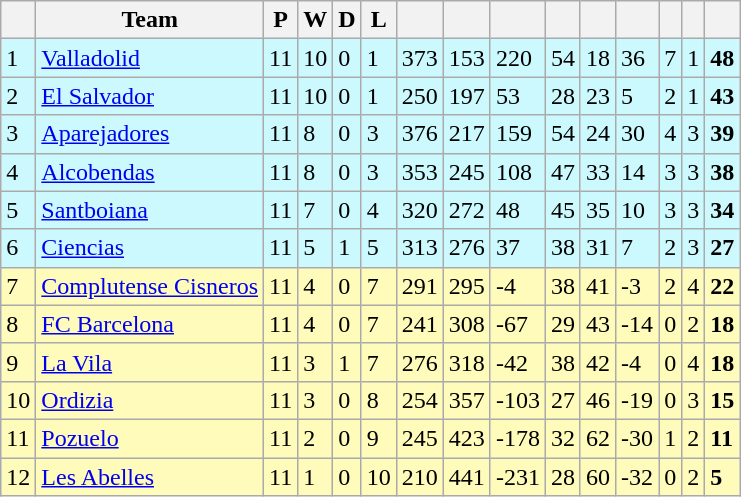<table class="wikitable sortable">
<tr>
<th></th>
<th>Team</th>
<th>P</th>
<th>W</th>
<th>D</th>
<th>L</th>
<th></th>
<th></th>
<th></th>
<th></th>
<th></th>
<th></th>
<th></th>
<th></th>
<th></th>
</tr>
<tr style="background:#CCF9FD;">
<td>1</td>
<td><a href='#'>Valladolid</a></td>
<td>11</td>
<td>10</td>
<td>0</td>
<td>1</td>
<td>373</td>
<td>153</td>
<td>220</td>
<td>54</td>
<td>18</td>
<td>36</td>
<td>7</td>
<td>1</td>
<td><strong>48</strong></td>
</tr>
<tr style="background:#CCF9FD;">
<td>2</td>
<td><a href='#'>El Salvador</a></td>
<td>11</td>
<td>10</td>
<td>0</td>
<td>1</td>
<td>250</td>
<td>197</td>
<td>53</td>
<td>28</td>
<td>23</td>
<td>5</td>
<td>2</td>
<td>1</td>
<td><strong>43</strong></td>
</tr>
<tr style="background:#CCF9FD;">
<td>3</td>
<td><a href='#'>Aparejadores</a></td>
<td>11</td>
<td>8</td>
<td>0</td>
<td>3</td>
<td>376</td>
<td>217</td>
<td>159</td>
<td>54</td>
<td>24</td>
<td>30</td>
<td>4</td>
<td>3</td>
<td><strong>39</strong></td>
</tr>
<tr style="background:#CCF9FD;">
<td>4</td>
<td><a href='#'>Alcobendas</a></td>
<td>11</td>
<td>8</td>
<td>0</td>
<td>3</td>
<td>353</td>
<td>245</td>
<td>108</td>
<td>47</td>
<td>33</td>
<td>14</td>
<td>3</td>
<td>3</td>
<td><strong>38</strong></td>
</tr>
<tr style="background:#CCF9FD;">
<td>5</td>
<td><a href='#'>Santboiana</a></td>
<td>11</td>
<td>7</td>
<td>0</td>
<td>4</td>
<td>320</td>
<td>272</td>
<td>48</td>
<td>45</td>
<td>35</td>
<td>10</td>
<td>3</td>
<td>3</td>
<td><strong>34</strong></td>
</tr>
<tr style="background:#CCF9FD;">
<td>6</td>
<td><a href='#'>Ciencias</a></td>
<td>11</td>
<td>5</td>
<td>1</td>
<td>5</td>
<td>313</td>
<td>276</td>
<td>37</td>
<td>38</td>
<td>31</td>
<td>7</td>
<td>2</td>
<td>3</td>
<td><strong>27</strong></td>
</tr>
<tr style="background:#FEFBBB;">
<td>7</td>
<td><a href='#'>Complutense Cisneros</a></td>
<td>11</td>
<td>4</td>
<td>0</td>
<td>7</td>
<td>291</td>
<td>295</td>
<td>-4</td>
<td>38</td>
<td>41</td>
<td>-3</td>
<td>2</td>
<td>4</td>
<td><strong>22</strong></td>
</tr>
<tr style="background:#FEFBBB;">
<td>8</td>
<td><a href='#'>FC Barcelona</a></td>
<td>11</td>
<td>4</td>
<td>0</td>
<td>7</td>
<td>241</td>
<td>308</td>
<td>-67</td>
<td>29</td>
<td>43</td>
<td>-14</td>
<td>0</td>
<td>2</td>
<td><strong>18</strong></td>
</tr>
<tr style="background:#FEFBBB;">
<td>9</td>
<td><a href='#'>La Vila</a></td>
<td>11</td>
<td>3</td>
<td>1</td>
<td>7</td>
<td>276</td>
<td>318</td>
<td>-42</td>
<td>38</td>
<td>42</td>
<td>-4</td>
<td>0</td>
<td>4</td>
<td><strong>18</strong></td>
</tr>
<tr style="background:#FEFBBB;">
<td>10</td>
<td><a href='#'>Ordizia</a></td>
<td>11</td>
<td>3</td>
<td>0</td>
<td>8</td>
<td>254</td>
<td>357</td>
<td>-103</td>
<td>27</td>
<td>46</td>
<td>-19</td>
<td>0</td>
<td>3</td>
<td><strong>15</strong></td>
</tr>
<tr style="background:#FEFBBB;">
<td>11</td>
<td><a href='#'>Pozuelo</a></td>
<td>11</td>
<td>2</td>
<td>0</td>
<td>9</td>
<td>245</td>
<td>423</td>
<td>-178</td>
<td>32</td>
<td>62</td>
<td>-30</td>
<td>1</td>
<td>2</td>
<td><strong>11</strong></td>
</tr>
<tr style="background:#FEFBBB;">
<td>12</td>
<td><a href='#'>Les Abelles</a></td>
<td>11</td>
<td>1</td>
<td>0</td>
<td>10</td>
<td>210</td>
<td>441</td>
<td>-231</td>
<td>28</td>
<td>60</td>
<td>-32</td>
<td>0</td>
<td>2</td>
<td><strong>5</strong></td>
</tr>
</table>
